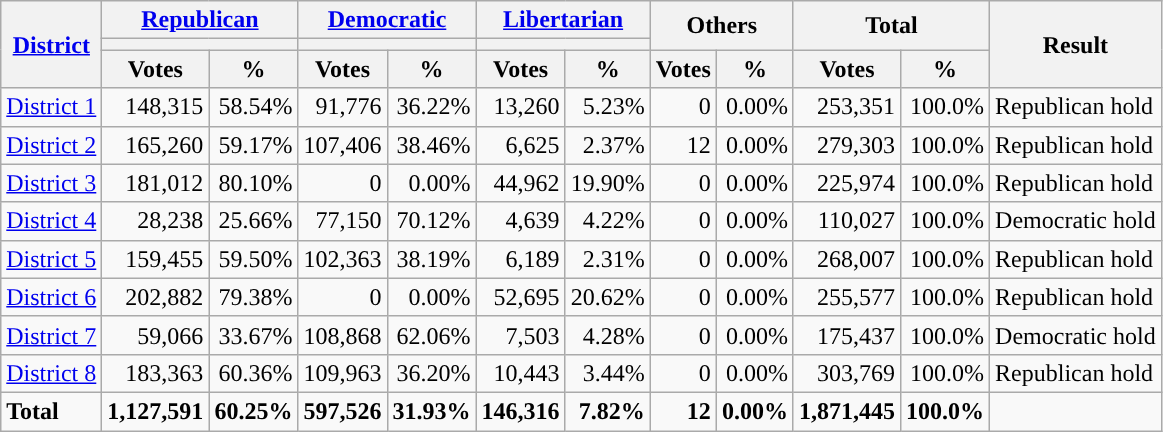<table class="wikitable plainrowheaders sortable" style="font-size:100%; text-align:right;">
<tr>
<th scope=col rowspan=3><a href='#'>District</a></th>
<th scope=col colspan=2><a href='#'>Republican</a></th>
<th scope=col colspan=2><a href='#'>Democratic</a></th>
<th scope=col colspan=2><a href='#'>Libertarian</a></th>
<th scope=col colspan=2 rowspan=2>Others</th>
<th scope=col colspan=2 rowspan=2>Total</th>
<th scope=col rowspan=3>Result</th>
</tr>
<tr>
<th scope=col colspan=2 style="background:"></th>
<th scope=col colspan=2 style="background:"></th>
<th scope=col colspan=2 style="background:"></th>
</tr>
<tr>
<th scope=col data-sort-type="number">Votes</th>
<th scope=col data-sort-type="number">%</th>
<th scope=col data-sort-type="number">Votes</th>
<th scope=col data-sort-type="number">%</th>
<th scope=col data-sort-type="number">Votes</th>
<th scope=col data-sort-type="number">%</th>
<th scope=col data-sort-type="number">Votes</th>
<th scope=col data-sort-type="number">%</th>
<th scope=col data-sort-type="number">Votes</th>
<th scope=col data-sort-type="number">%</th>
</tr>
<tr>
<td align=left><a href='#'>District 1</a></td>
<td>148,315</td>
<td>58.54%</td>
<td>91,776</td>
<td>36.22%</td>
<td>13,260</td>
<td>5.23%</td>
<td>0</td>
<td>0.00%</td>
<td>253,351</td>
<td>100.0%</td>
<td align=left>Republican hold</td>
</tr>
<tr>
<td align=left><a href='#'>District 2</a></td>
<td>165,260</td>
<td>59.17%</td>
<td>107,406</td>
<td>38.46%</td>
<td>6,625</td>
<td>2.37%</td>
<td>12</td>
<td>0.00%</td>
<td>279,303</td>
<td>100.0%</td>
<td align=left>Republican hold</td>
</tr>
<tr>
<td align=left><a href='#'>District 3</a></td>
<td>181,012</td>
<td>80.10%</td>
<td>0</td>
<td>0.00%</td>
<td>44,962</td>
<td>19.90%</td>
<td>0</td>
<td>0.00%</td>
<td>225,974</td>
<td>100.0%</td>
<td align=left>Republican hold</td>
</tr>
<tr>
<td align=left><a href='#'>District 4</a></td>
<td>28,238</td>
<td>25.66%</td>
<td>77,150</td>
<td>70.12%</td>
<td>4,639</td>
<td>4.22%</td>
<td>0</td>
<td>0.00%</td>
<td>110,027</td>
<td>100.0%</td>
<td align=left>Democratic hold</td>
</tr>
<tr>
<td align=left><a href='#'>District 5</a></td>
<td>159,455</td>
<td>59.50%</td>
<td>102,363</td>
<td>38.19%</td>
<td>6,189</td>
<td>2.31%</td>
<td>0</td>
<td>0.00%</td>
<td>268,007</td>
<td>100.0%</td>
<td align=left>Republican hold</td>
</tr>
<tr>
<td align=left><a href='#'>District 6</a></td>
<td>202,882</td>
<td>79.38%</td>
<td>0</td>
<td>0.00%</td>
<td>52,695</td>
<td>20.62%</td>
<td>0</td>
<td>0.00%</td>
<td>255,577</td>
<td>100.0%</td>
<td align=left>Republican hold</td>
</tr>
<tr>
<td align=left><a href='#'>District 7</a></td>
<td>59,066</td>
<td>33.67%</td>
<td>108,868</td>
<td>62.06%</td>
<td>7,503</td>
<td>4.28%</td>
<td>0</td>
<td>0.00%</td>
<td>175,437</td>
<td>100.0%</td>
<td align=left>Democratic hold</td>
</tr>
<tr>
<td align=left><a href='#'>District 8</a></td>
<td>183,363</td>
<td>60.36%</td>
<td>109,963</td>
<td>36.20%</td>
<td>10,443</td>
<td>3.44%</td>
<td>0</td>
<td>0.00%</td>
<td>303,769</td>
<td>100.0%</td>
<td align=left>Republican hold</td>
</tr>
<tr class="sortbottom" style="font-weight:bold">
<td align=left>Total</td>
<td>1,127,591</td>
<td>60.25%</td>
<td>597,526</td>
<td>31.93%</td>
<td>146,316</td>
<td>7.82%</td>
<td>12</td>
<td>0.00%</td>
<td>1,871,445</td>
<td>100.0%</td>
<td></td>
</tr>
</table>
